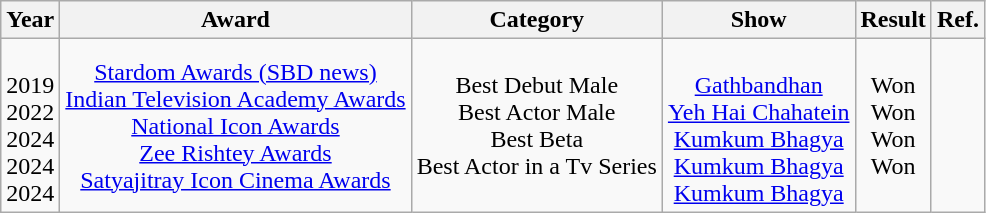<table class="wikitable" style="text-align:center;">
<tr>
<th>Year</th>
<th>Award</th>
<th>Category</th>
<th>Show</th>
<th>Result</th>
<th>Ref.</th>
</tr>
<tr>
<td rowspan="6"><br>2019<br>2022<br>2024<br>2024<br>2024</td>
<td rowspan="1"><a href='#'>Stardom Awards (SBD news)</a><br><a href='#'>Indian Television Academy Awards</a><br><a href='#'>National Icon Awards</a><br><a href='#'>Zee Rishtey Awards</a><br><a href='#'>Satyajitray Icon Cinema Awards</a></td>
<td>Best Debut Male<br>Best Actor 
Male<br>Best Beta<br>Best Actor in a Tv Series</td>
<td rowspan="6"><br><a href='#'>Gathbandhan </a><br><a href='#'>Yeh Hai Chahatein</a><br><a href='#'>Kumkum Bhagya</a><br><a href='#'>Kumkum Bhagya</a><br><a href='#'>Kumkum Bhagya</a></td>
<td rowspan="1">Won<br>Won<br>Won<br>Won</td>
<td rowspan="1"></td>
</tr>
</table>
